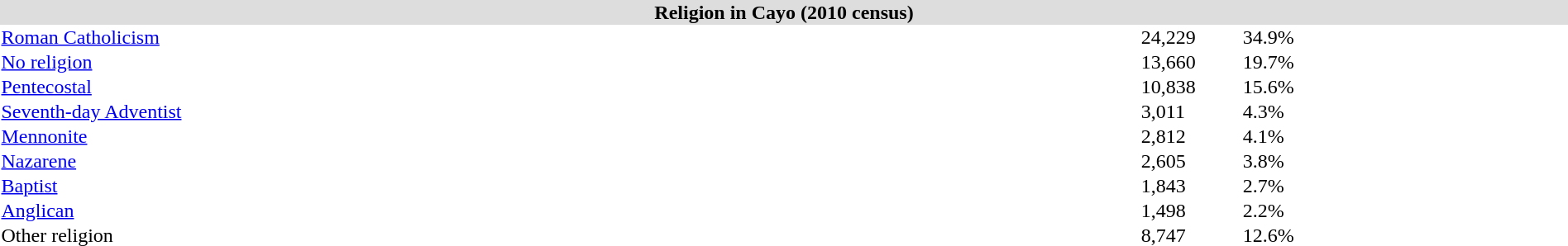<table style="border-collapse:collapse; width:100%;">
<tr>
<th colspan="5" style="background:#ddd;">Religion in Cayo (2010 census)</th>
</tr>
<tr>
<td><a href='#'>Roman Catholicism</a></td>
<td style="width:5em;">24,229</td>
<td>34.9%</td>
</tr>
<tr>
<td><a href='#'>No religion</a></td>
<td>13,660</td>
<td>19.7%</td>
</tr>
<tr>
<td><a href='#'>Pentecostal</a></td>
<td>10,838</td>
<td>15.6%</td>
</tr>
<tr>
<td><a href='#'>Seventh-day Adventist</a> </td>
<td>3,011</td>
<td>4.3%</td>
</tr>
<tr>
<td><a href='#'>Mennonite</a></td>
<td>2,812</td>
<td>4.1%</td>
</tr>
<tr>
<td><a href='#'>Nazarene</a></td>
<td>2,605</td>
<td>3.8%</td>
</tr>
<tr>
<td><a href='#'>Baptist</a></td>
<td>1,843</td>
<td>2.7%</td>
</tr>
<tr>
<td><a href='#'>Anglican</a></td>
<td>1,498</td>
<td>2.2%</td>
</tr>
<tr>
<td>Other religion</td>
<td>8,747</td>
<td>12.6%</td>
</tr>
</table>
